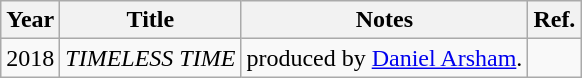<table class="wikitable">
<tr>
<th>Year</th>
<th>Title</th>
<th>Notes</th>
<th>Ref.</th>
</tr>
<tr>
<td>2018</td>
<td><em>TIMELESS TIME</em></td>
<td>produced by <a href='#'>Daniel Arsham</a>.</td>
<td></td>
</tr>
</table>
